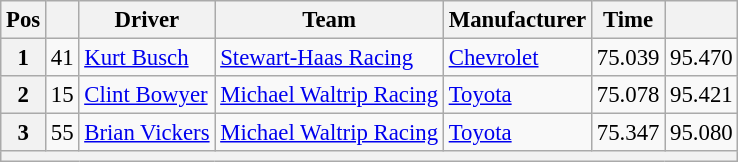<table class="wikitable" style="font-size:95%">
<tr>
<th>Pos</th>
<th></th>
<th>Driver</th>
<th>Team</th>
<th>Manufacturer</th>
<th>Time</th>
<th></th>
</tr>
<tr>
<th>1</th>
<td>41</td>
<td><a href='#'>Kurt Busch</a></td>
<td><a href='#'>Stewart-Haas Racing</a></td>
<td><a href='#'>Chevrolet</a></td>
<td>75.039</td>
<td>95.470</td>
</tr>
<tr>
<th>2</th>
<td>15</td>
<td><a href='#'>Clint Bowyer</a></td>
<td><a href='#'>Michael Waltrip Racing</a></td>
<td><a href='#'>Toyota</a></td>
<td>75.078</td>
<td>95.421</td>
</tr>
<tr>
<th>3</th>
<td>55</td>
<td><a href='#'>Brian Vickers</a></td>
<td><a href='#'>Michael Waltrip Racing</a></td>
<td><a href='#'>Toyota</a></td>
<td>75.347</td>
<td>95.080</td>
</tr>
<tr>
<th colspan="7"></th>
</tr>
</table>
